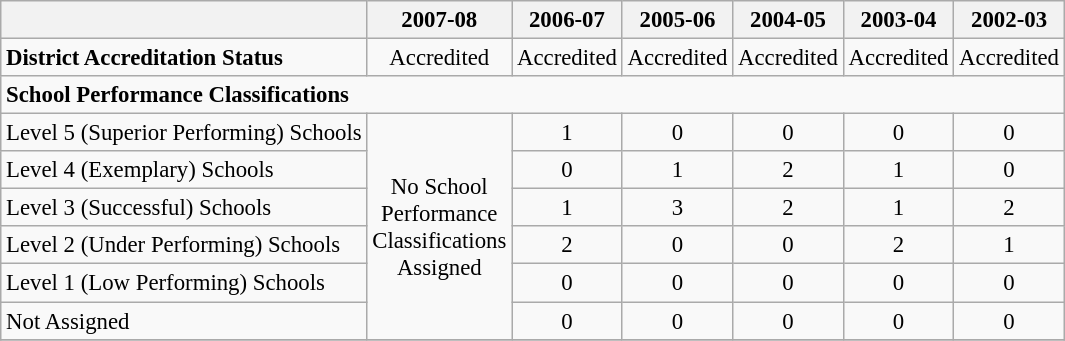<table class="wikitable" style="font-size: 95%;">
<tr>
<th></th>
<th>2007-08</th>
<th>2006-07</th>
<th>2005-06</th>
<th>2004-05</th>
<th>2003-04</th>
<th>2002-03</th>
</tr>
<tr>
<td align="left"><strong>District Accreditation Status</strong></td>
<td align="center">Accredited</td>
<td align="center">Accredited</td>
<td align="center">Accredited</td>
<td align="center">Accredited</td>
<td align="center">Accredited</td>
<td align="center">Accredited</td>
</tr>
<tr>
<td align="left" colspan="7"><strong>School Performance Classifications</strong></td>
</tr>
<tr>
<td align="left">Level 5 (Superior Performing) Schools</td>
<td align="center" rowspan="6">No School<br> Performance<br> Classifications<br> Assigned</td>
<td align="center">1</td>
<td align="center">0</td>
<td align="center">0</td>
<td align="center">0</td>
<td align="center">0</td>
</tr>
<tr>
<td align="left">Level 4 (Exemplary) Schools</td>
<td align="center">0</td>
<td align="center">1</td>
<td align="center">2</td>
<td align="center">1</td>
<td align="center">0</td>
</tr>
<tr>
<td align="left">Level 3 (Successful) Schools</td>
<td align="center">1</td>
<td align="center">3</td>
<td align="center">2</td>
<td align="center">1</td>
<td align="center">2</td>
</tr>
<tr>
<td align="left">Level 2 (Under Performing) Schools</td>
<td align="center">2</td>
<td align="center">0</td>
<td align="center">0</td>
<td align="center">2</td>
<td align="center">1</td>
</tr>
<tr>
<td align="left">Level 1 (Low Performing) Schools</td>
<td align="center">0</td>
<td align="center">0</td>
<td align="center">0</td>
<td align="center">0</td>
<td align="center">0</td>
</tr>
<tr>
<td align="left">Not Assigned</td>
<td align="center">0</td>
<td align="center">0</td>
<td align="center">0</td>
<td align="center">0</td>
<td align="center">0</td>
</tr>
<tr>
</tr>
</table>
